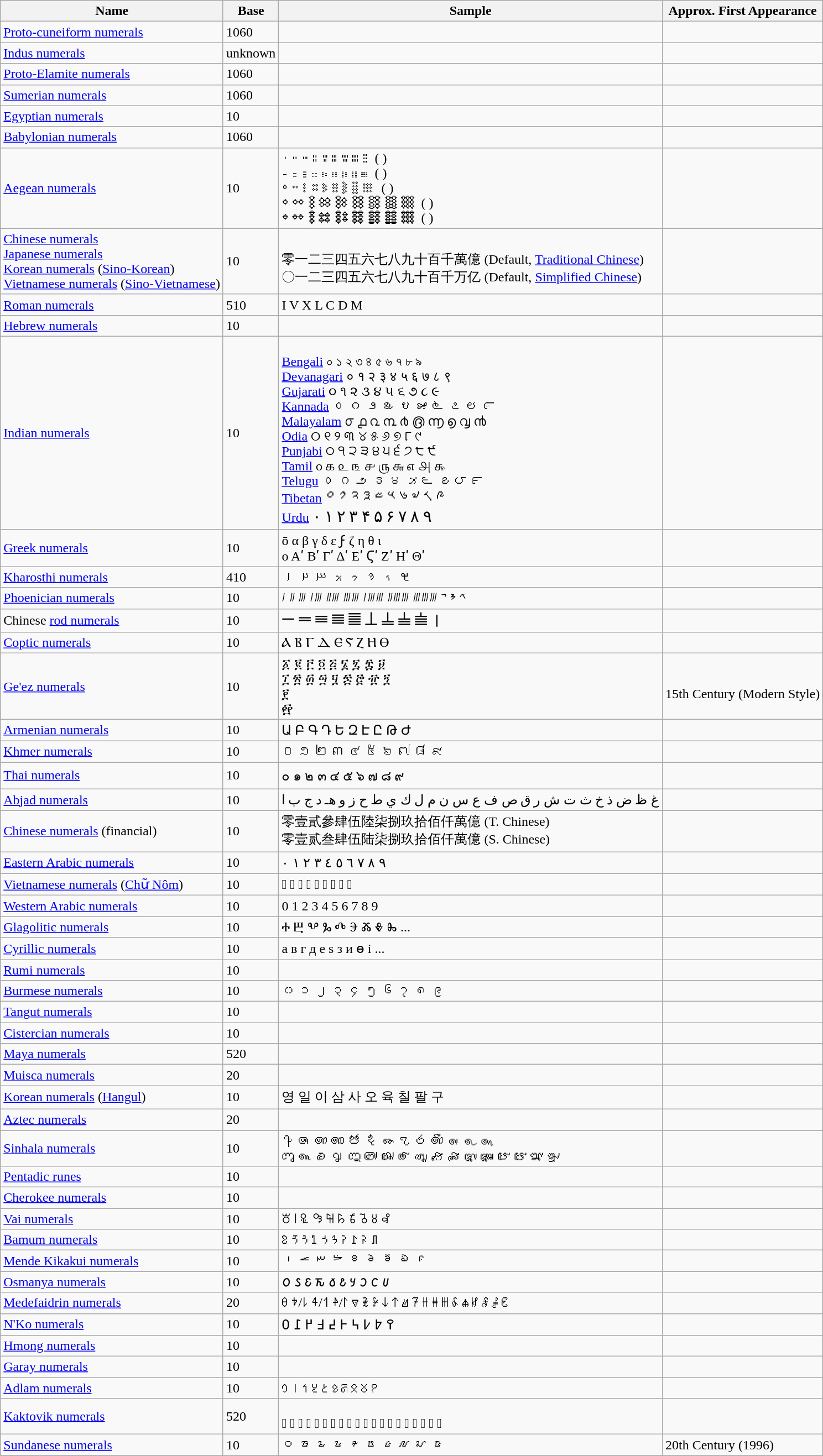<table class="wikitable sortable">
<tr>
<th>Name</th>
<th data-sort-type=number>Base</th>
<th>Sample</th>
<th data-sort-type=number>Approx. First Appearance</th>
</tr>
<tr>
<td><a href='#'>Proto-cuneiform numerals</a></td>
<td>1060</td>
<td></td>
<td></td>
</tr>
<tr>
<td><a href='#'>Indus numerals</a></td>
<td>unknown</td>
<td></td>
<td></td>
</tr>
<tr>
<td><a href='#'>Proto-Elamite numerals</a></td>
<td>1060</td>
<td></td>
<td></td>
</tr>
<tr>
<td><a href='#'>Sumerian numerals</a></td>
<td>1060</td>
<td></td>
<td></td>
</tr>
<tr>
<td><a href='#'>Egyptian numerals</a></td>
<td>10</td>
<td></td>
<td></td>
</tr>
<tr>
<td><a href='#'>Babylonian numerals</a></td>
<td>1060</td>
<td>         </td>
<td></td>
</tr>
<tr>
<td><a href='#'>Aegean numerals</a></td>
<td>10</td>
<td>𐄇 𐄈 𐄉 𐄊 𐄋 𐄌 𐄍 𐄎 𐄏   (          )<br> 𐄐 𐄑 𐄒 𐄓  𐄔 𐄕 𐄖 𐄗 𐄘  (          )<br>  𐄙 𐄚 𐄛 𐄜 𐄝 𐄞 𐄟 𐄠 𐄡  (          )<br> 𐄢 𐄣 𐄤 𐄥 𐄦 𐄧 𐄨 𐄩 𐄪  (          )<br> 𐄫 𐄬 𐄭 𐄮 𐄯 𐄰 𐄱 𐄲 𐄳  (          )</td>
<td></td>
</tr>
<tr>
<td><a href='#'>Chinese numerals</a><br><a href='#'>Japanese numerals</a><br><a href='#'>Korean numerals</a> (<a href='#'>Sino-Korean</a>)<br><a href='#'>Vietnamese numerals</a> (<a href='#'>Sino-Vietnamese</a>)</td>
<td>10</td>
<td><br>零一二三四五六七八九十百千萬億 (Default, <a href='#'>Traditional Chinese</a>)<br>
〇一二三四五六七八九十百千万亿 (Default, <a href='#'>Simplified Chinese</a>)</td>
<td></td>
</tr>
<tr>
<td><a href='#'>Roman numerals</a></td>
<td>510</td>
<td>I V X L C D M</td>
<td></td>
</tr>
<tr>
<td><a href='#'>Hebrew numerals</a></td>
<td>10</td>
<td></td>
<td></td>
</tr>
<tr>
<td><a href='#'>Indian numerals</a></td>
<td>10</td>
<td><br><a href='#'>Bengali</a> ০ ১ ২ ৩ ৪ ৫ ৬ ৭ ৮ ৯<br><a href='#'>Devanagari</a> ० १ २ ३ ४ ५ ६ ७ ८ ९<br><a href='#'>Gujarati</a> ૦ ૧ ૨ ૩ ૪ ૫ ૬ ૭ ૮ ૯<br><a href='#'>Kannada</a> ೦ ೧ ೨ ೩ ೪ ೫ ೬ ೭ ೮ ೯<br><a href='#'>Malayalam</a> ൦ ൧ ൨ ൩ ൪ ൫ ൬ ൭ ൮ ൯<br><a href='#'>Odia</a> ୦ ୧ ୨ ୩ ୪ ୫ ୬ ୭ ୮ ୯<br><a href='#'>Punjabi</a> ੦ ੧ ੨ ੩ ੪ ੫ ੬ ੭ ੮ ੯<br><a href='#'>Tamil</a> ௦ ௧ ௨ ௩ ௪ ௫ ௬ ௭ ௮ ௯<br><a href='#'>Telugu</a> ౦ ౧ ౨ ౩ ౪ ౫ ౬ ౭ ౮ ౯<br><a href='#'>Tibetan</a> <big>༠ ༡ ༢ ༣ ༤ ༥ ༦ ༧ ༨ ༩</big><br><a href='#'>Urdu</a> <big>۰ ۱ ۲ ۳ ۴ ۵ ۶ ۷ ۸ ۹</big></td>
<td></td>
</tr>
<tr>
<td><a href='#'>Greek numerals</a></td>
<td>10</td>
<td>ō α β γ δ ε ϝ ζ η θ ι <br> ο Αʹ Βʹ Γʹ Δʹ Εʹ Ϛʹ Ζʹ Ηʹ Θʹ</td>
<td></td>
</tr>
<tr>
<td><a href='#'>Kharosthi numerals</a></td>
<td>410</td>
<td>𐩇 𐩆 𐩅 𐩄 𐩃 𐩂 𐩁 𐩀</td>
<td></td>
</tr>
<tr>
<td><a href='#'>Phoenician numerals</a></td>
<td>10</td>
<td>𐤙 𐤘 𐤗 𐤛𐤛𐤛 𐤛𐤛𐤚 𐤛𐤛𐤖 𐤛𐤛 𐤛𐤚 𐤛𐤖 𐤛 𐤚 𐤖  </td>
<td></td>
</tr>
<tr>
<td>Chinese <a href='#'>rod numerals</a></td>
<td>10</td>
<td>𝍠 𝍡 𝍢 𝍣 𝍤 𝍥 𝍦 𝍧 𝍨 𝍩</td>
<td></td>
</tr>
<tr>
<td><a href='#'>Coptic numerals</a></td>
<td>10</td>
<td>Ⲁ Ⲃ Ⲅ Ⲇ Ⲉ Ⲋ Ⲍ Ⲏ Ⲑ</td>
<td></td>
</tr>
<tr>
<td><a href='#'>Ge'ez numerals</a></td>
<td>10</td>
<td>፩ ፪ ፫ ፬ ፭ ፮ ፯ ፰ ፱  <br> ፲ ፳ ፴ ፵ ፶ ፷ ፸ ፹ ፺ <br> ፻ <br> ፼ </td>
<td><br>15th Century (Modern Style)</td>
</tr>
<tr>
<td><a href='#'>Armenian numerals</a></td>
<td>10</td>
<td>Ա Բ Գ Դ Ե Զ Է Ը Թ Ժ</td>
<td></td>
</tr>
<tr>
<td><a href='#'>Khmer numerals</a></td>
<td>10</td>
<td>០ ១ ២ ៣ ៤ ៥ ៦ ៧ ៨ ៩</td>
<td></td>
</tr>
<tr>
<td><a href='#'>Thai numerals</a></td>
<td>10</td>
<td>๐ ๑ ๒ ๓ ๔ ๕ ๖ ๗ ๘ ๙</td>
<td></td>
</tr>
<tr>
<td><a href='#'>Abjad numerals</a></td>
<td>10</td>
<td>غ ظ ض ذ خ ث ت ش ر ق ص ف ع س ن م ل ك ي ط ح ز و هـ د ج ب ا</td>
<td></td>
</tr>
<tr>
<td><a href='#'>Chinese numerals</a> (financial)</td>
<td>10</td>
<td>零壹貳參肆伍陸柒捌玖拾佰仟萬億 (T. Chinese)<br>零壹贰叁肆伍陆柒捌玖拾佰仟萬億 (S. Chinese)</td>
<td></td>
</tr>
<tr>
<td><a href='#'>Eastern Arabic numerals</a></td>
<td>10</td>
<td>٩ ٨ ٧ ٦ ٥ ٤ ٣ ٢ ١ ٠</td>
<td></td>
</tr>
<tr>
<td><a href='#'>Vietnamese numerals</a> (<a href='#'>Chữ Nôm</a>)</td>
<td>10</td>
<td>𠬠 𠄩 	𠀧 𦊚 𠄼 𦒹 	𦉱 𠔭 𠃩</td>
<td></td>
</tr>
<tr>
<td><a href='#'>Western Arabic numerals</a></td>
<td>10</td>
<td>0 1 2 3 4 5 6 7 8 9</td>
<td></td>
</tr>
<tr>
<td><a href='#'>Glagolitic numerals</a></td>
<td>10</td>
<td>Ⰰ Ⰱ Ⰲ Ⰳ Ⰴ Ⰵ Ⰶ Ⰷ Ⰸ ...</td>
<td></td>
</tr>
<tr>
<td><a href='#'>Cyrillic numerals</a></td>
<td>10</td>
<td>а в г д е ѕ з и ѳ і ...</td>
<td></td>
</tr>
<tr>
<td><a href='#'>Rumi numerals</a></td>
<td>10</td>
<td></td>
<td></td>
</tr>
<tr>
<td><a href='#'>Burmese numerals</a></td>
<td>10</td>
<td>၀ ၁ ၂ ၃ ၄ ၅ ၆ ၇ ၈ ၉</td>
<td></td>
</tr>
<tr>
<td><a href='#'>Tangut numerals</a></td>
<td>10</td>
<td></td>
<td></td>
</tr>
<tr>
<td><a href='#'>Cistercian numerals</a></td>
<td>10</td>
<td></td>
<td></td>
</tr>
<tr>
<td><a href='#'>Maya numerals</a></td>
<td>520</td>
<td>                   </td>
<td></td>
</tr>
<tr>
<td><a href='#'>Muisca numerals</a></td>
<td>20</td>
<td></td>
<td></td>
</tr>
<tr>
<td><a href='#'>Korean numerals</a> (<a href='#'>Hangul</a>)</td>
<td>10</td>
<td>영 일 이 삼 사 오 육 칠 팔 구</td>
<td></td>
</tr>
<tr>
<td><a href='#'>Aztec numerals</a></td>
<td>20</td>
<td></td>
<td></td>
</tr>
<tr>
<td><a href='#'>Sinhala numerals</a></td>
<td>10</td>
<td>෦ ෧ ෨ ෩ ෪ ෫ ෬ ෭ ෮ ෯ 𑇡 𑇢 𑇣<br>𑇤 𑇥 𑇦 𑇧 𑇨 𑇩 𑇪 𑇫 𑇬 𑇭 𑇮 𑇯  𑇰 𑇱 𑇲 𑇳 𑇴</td>
<td></td>
</tr>
<tr>
<td><a href='#'>Pentadic runes</a></td>
<td>10</td>
<td></td>
<td></td>
</tr>
<tr>
<td><a href='#'>Cherokee numerals</a></td>
<td>10</td>
<td></td>
<td></td>
</tr>
<tr>
<td><a href='#'>Vai numerals</a></td>
<td>10</td>
<td>꘠ ꘡ ꘢ ꘣ ꘤ ꘥ ꘦ ꘧ ꘨ ꘩ </td>
<td></td>
</tr>
<tr>
<td><a href='#'>Bamum numerals</a></td>
<td>10</td>
<td>ꛯ ꛦ ꛧ ꛨ ꛩ ꛪ ꛫ ꛬ ꛭ ꛮ </td>
<td></td>
</tr>
<tr>
<td><a href='#'>Mende Kikakui numerals</a></td>
<td>10</td>
<td>𞣏 𞣎 𞣍 𞣌 𞣋 𞣊 𞣉 𞣈 𞣇 </td>
<td></td>
</tr>
<tr>
<td><a href='#'>Osmanya numerals</a></td>
<td>10</td>
<td>𐒠 𐒡 𐒢 𐒣 𐒤 𐒥 𐒦 𐒧 𐒨 𐒩</td>
<td></td>
</tr>
<tr>
<td><a href='#'>Medefaidrin numerals</a></td>
<td>20</td>
<td>𖺀 𖺁/𖺔 𖺂/𖺕 𖺃/𖺖 𖺄 𖺅 𖺆 𖺇 𖺈 𖺉 𖺊 𖺋 𖺌 𖺍 𖺎 𖺏 𖺐 𖺑 𖺒 𖺓 </td>
<td></td>
</tr>
<tr>
<td><a href='#'>N'Ko numerals</a></td>
<td>10</td>
<td>߉ ߈ ߇ ߆ ߅ ߄ ߃ ߂ ߁ ߀ </td>
<td></td>
</tr>
<tr>
<td><a href='#'>Hmong numerals</a></td>
<td>10</td>
<td>         </td>
<td></td>
</tr>
<tr>
<td><a href='#'>Garay numerals</a></td>
<td>10</td>
<td></td>
<td></td>
</tr>
<tr>
<td><a href='#'>Adlam numerals</a></td>
<td>10</td>
<td>𞥙 𞥘 𞥗 𞥖 𞥕 𞥔 𞥓 𞥒 𞥑 𞥐 </td>
<td></td>
</tr>
<tr>
<td><a href='#'>Kaktovik numerals</a></td>
<td>520</td>
<td>                    <br> 𝋀 𝋁 𝋂 𝋃 𝋄 𝋅 𝋆 𝋇 𝋈 𝋉 𝋊 𝋋 𝋌 𝋍 𝋎 𝋏 𝋐 𝋑 𝋒 𝋓 </td>
<td></td>
</tr>
<tr>
<td><a href='#'>Sundanese numerals</a></td>
<td>10</td>
<td>᮰ ᮱ ᮲ ᮳ ᮴ ᮵ ᮶ ᮷ ᮸ ᮹</td>
<td>20th Century (1996)</td>
</tr>
</table>
